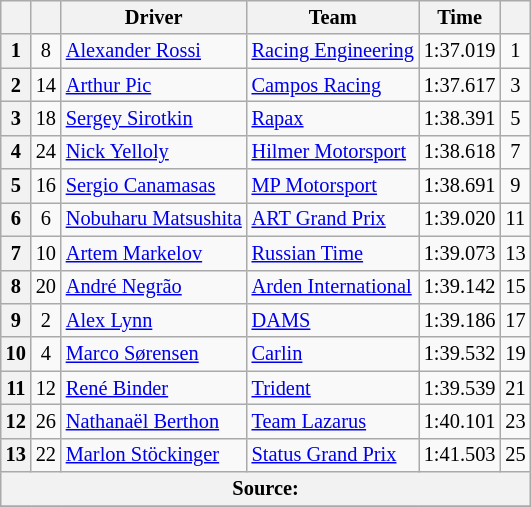<table class="wikitable sortable" style="font-size:85%">
<tr>
<th scope="col"></th>
<th scope="col"></th>
<th scope="col">Driver</th>
<th scope="col">Team</th>
<th scope="col">Time</th>
<th scope="col"></th>
</tr>
<tr>
<th scope="row">1</th>
<td align="center">8</td>
<td data-sort-value="ROS"> <a href='#'>Alexander Rossi</a></td>
<td><a href='#'>Racing Engineering</a></td>
<td>1:37.019</td>
<td align="center">1</td>
</tr>
<tr>
<th scope="row">2</th>
<td align="center">14</td>
<td data-sort-value="PIC"> <a href='#'>Arthur Pic</a></td>
<td><a href='#'>Campos Racing</a></td>
<td>1:37.617</td>
<td align="center">3</td>
</tr>
<tr>
<th scope="row">3</th>
<td align="center">18</td>
<td data-sort-value="SIR"> <a href='#'>Sergey Sirotkin</a></td>
<td><a href='#'>Rapax</a></td>
<td>1:38.391</td>
<td align="center">5</td>
</tr>
<tr>
<th scope="row">4</th>
<td align="center">24</td>
<td data-sort-value="YEL"> <a href='#'>Nick Yelloly</a></td>
<td><a href='#'>Hilmer Motorsport</a></td>
<td>1:38.618</td>
<td align="center">7</td>
</tr>
<tr>
<th scope="row">5</th>
<td align="center">16</td>
<td data-sort-value="CAN"> <a href='#'>Sergio Canamasas</a></td>
<td><a href='#'>MP Motorsport</a></td>
<td>1:38.691</td>
<td align="center">9</td>
</tr>
<tr>
<th scope="row">6</th>
<td align="center">6</td>
<td data-sort-value="MAT"> <a href='#'>Nobuharu Matsushita</a></td>
<td><a href='#'>ART Grand Prix</a></td>
<td>1:39.020</td>
<td align="center">11</td>
</tr>
<tr>
<th scope="row">7</th>
<td align="center">10</td>
<td data-sort-value="MAR"> <a href='#'>Artem Markelov</a></td>
<td><a href='#'>Russian Time</a></td>
<td>1:39.073</td>
<td align="center">13</td>
</tr>
<tr>
<th scope="row">8</th>
<td align="center">20</td>
<td data-sort-value="NEG"> <a href='#'>André Negrão</a></td>
<td><a href='#'>Arden International</a></td>
<td>1:39.142</td>
<td align="center">15</td>
</tr>
<tr>
<th scope="row">9</th>
<td align="center">2</td>
<td data-sort-value="LYN"> <a href='#'>Alex Lynn</a></td>
<td><a href='#'>DAMS</a></td>
<td>1:39.186</td>
<td align="center">17</td>
</tr>
<tr>
<th scope="row">10</th>
<td align="center">4</td>
<td data-sort-value="SOR"> <a href='#'>Marco Sørensen</a></td>
<td><a href='#'>Carlin</a></td>
<td>1:39.532</td>
<td align="center">19</td>
</tr>
<tr>
<th scope="row">11</th>
<td align="center">12</td>
<td data-sort-value="BIN"> <a href='#'>René Binder</a></td>
<td><a href='#'>Trident</a></td>
<td>1:39.539</td>
<td align="center">21</td>
</tr>
<tr>
<th scope="row">12</th>
<td align="center">26</td>
<td data-sort-value="BER"> <a href='#'>Nathanaël Berthon</a></td>
<td><a href='#'>Team Lazarus</a></td>
<td>1:40.101</td>
<td align="center">23</td>
</tr>
<tr>
<th scope="row">13</th>
<td align="center">22</td>
<td data-sort-value="STO"> <a href='#'>Marlon Stöckinger</a></td>
<td><a href='#'>Status Grand Prix</a></td>
<td>1:41.503</td>
<td align="center">25</td>
</tr>
<tr class="sortbottom">
<th colspan="6">Source:</th>
</tr>
<tr>
</tr>
</table>
